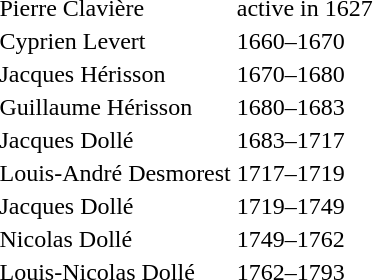<table>
<tr>
<td>Pierre Clavière</td>
<td>active in 1627</td>
</tr>
<tr>
<td>Cyprien Levert</td>
<td>1660–1670</td>
</tr>
<tr>
<td>Jacques Hérisson</td>
<td>1670–1680</td>
</tr>
<tr>
<td>Guillaume Hérisson</td>
<td>1680–1683</td>
</tr>
<tr>
<td>Jacques Dollé</td>
<td>1683–1717</td>
</tr>
<tr>
<td>Louis-André Desmorest</td>
<td>1717–1719</td>
</tr>
<tr>
<td>Jacques Dollé</td>
<td>1719–1749</td>
</tr>
<tr>
<td>Nicolas Dollé</td>
<td>1749–1762</td>
</tr>
<tr>
<td>Louis-Nicolas Dollé</td>
<td>1762–1793</td>
</tr>
</table>
